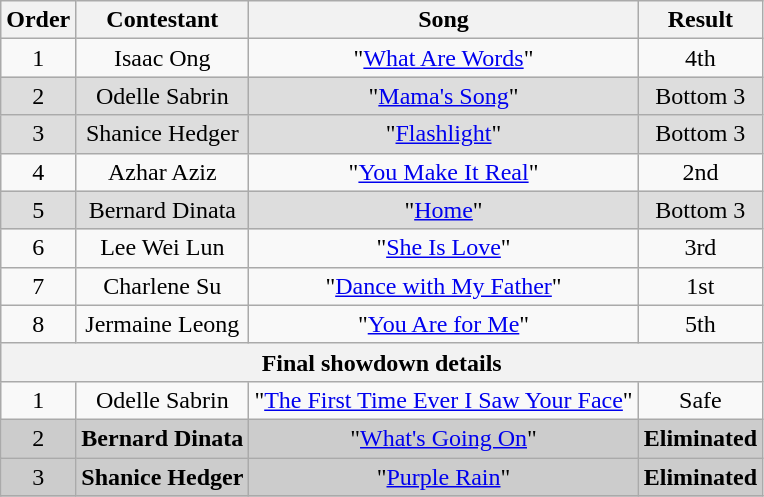<table class="wikitable plainrowheaders" style="text-align:center;">
<tr>
<th scope="col">Order</th>
<th scope="col">Contestant</th>
<th scope="col">Song</th>
<th scope="col">Result</th>
</tr>
<tr>
<td scope="row">1</td>
<td>Isaac Ong</td>
<td>"<a href='#'>What Are Words</a>"</td>
<td>4th</td>
</tr>
<tr style="background:#ddd;">
<td scope="row">2</td>
<td>Odelle Sabrin</td>
<td>"<a href='#'>Mama's Song</a>"</td>
<td>Bottom 3</td>
</tr>
<tr style="background:#ddd;">
<td scope="row">3</td>
<td>Shanice Hedger</td>
<td>"<a href='#'>Flashlight</a>"</td>
<td>Bottom 3</td>
</tr>
<tr>
<td scope="row">4</td>
<td>Azhar Aziz</td>
<td>"<a href='#'>You Make It Real</a>"</td>
<td>2nd</td>
</tr>
<tr style="background:#ddd;">
<td scope="row">5</td>
<td>Bernard Dinata</td>
<td>"<a href='#'>Home</a>"</td>
<td>Bottom 3</td>
</tr>
<tr>
<td scope="row">6</td>
<td>Lee Wei Lun</td>
<td>"<a href='#'>She Is Love</a>"</td>
<td>3rd</td>
</tr>
<tr>
<td scope="row">7</td>
<td>Charlene Su</td>
<td>"<a href='#'>Dance with My Father</a>"</td>
<td>1st</td>
</tr>
<tr>
<td scope="row">8</td>
<td>Jermaine Leong</td>
<td>"<a href='#'>You Are for Me</a>"</td>
<td>5th</td>
</tr>
<tr>
<th colspan=4 scope="col">Final showdown details</th>
</tr>
<tr>
<td scope="row">1</td>
<td>Odelle Sabrin</td>
<td>"<a href='#'>The First Time Ever I Saw Your Face</a>"</td>
<td>Safe</td>
</tr>
<tr style="background:#ccc;">
<td scope="row">2</td>
<td><strong>Bernard Dinata</strong></td>
<td>"<a href='#'>What's Going On</a>"</td>
<td><strong>Eliminated</strong></td>
</tr>
<tr style="background:#ccc;">
<td scope="row">3</td>
<td><strong>Shanice Hedger</strong></td>
<td>"<a href='#'>Purple Rain</a>"</td>
<td><strong>Eliminated</strong></td>
</tr>
<tr>
</tr>
</table>
